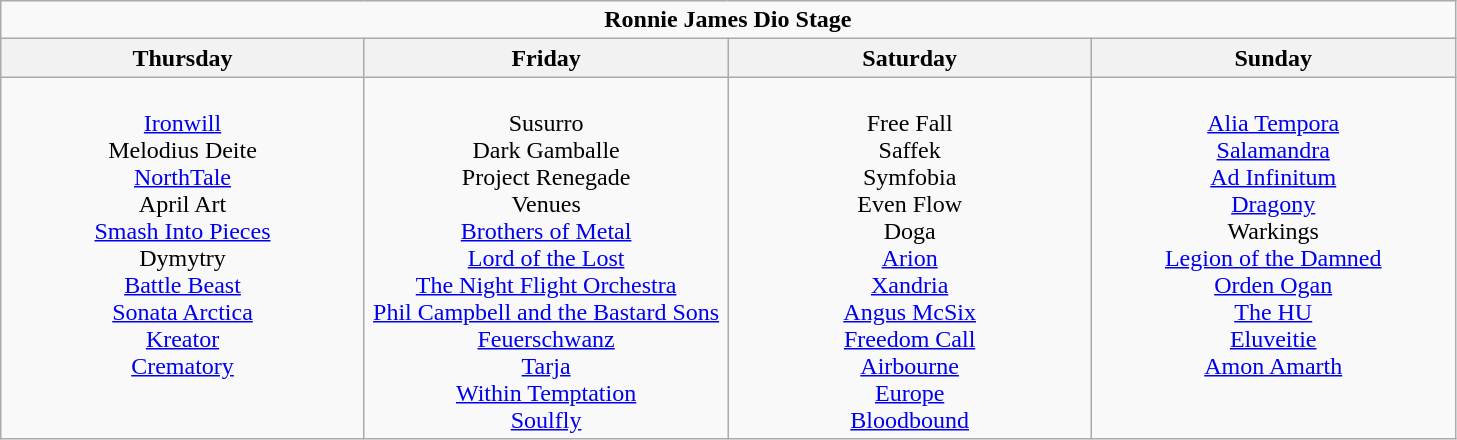<table class="wikitable">
<tr>
<td colspan="4" align="center"><strong>Ronnie James Dio Stage</strong></td>
</tr>
<tr>
<th>Thursday</th>
<th>Friday</th>
<th>Saturday</th>
<th>Sunday</th>
</tr>
<tr>
<td valign="top" align="center" width=235><br><a href='#'>Ironwill</a> <br>
Melodius Deite<br>
<a href='#'>NorthTale</a><br>
April Art<br>
<a href='#'>Smash Into Pieces</a><br>
Dymytry<br>
<a href='#'>Battle Beast</a><br>
<a href='#'>Sonata Arctica</a><br>
<a href='#'>Kreator</a><br>
<a href='#'>Crematory</a></td>
<td valign="top" align="center" width=235><br>Susurro<br>
Dark Gamballe<br>
Project Renegade<br>
Venues<br>
<a href='#'>Brothers of Metal</a><br>
<a href='#'>Lord of the Lost</a><br>
<a href='#'>The Night Flight Orchestra</a><br>
<a href='#'>Phil Campbell and the Bastard Sons</a><br>
<a href='#'>Feuerschwanz</a><br>
<a href='#'>Tarja</a><br>
<a href='#'>Within Temptation</a><br>
<a href='#'>Soulfly</a></td>
<td valign="top" align="center" width=235><br>Free Fall<br>
Saffek<br>
Symfobia<br>
Even Flow<br>
Doga<br>
<a href='#'>Arion</a><br>
<a href='#'>Xandria</a><br>
<a href='#'>Angus McSix</a><br>
<a href='#'>Freedom Call</a><br>
<a href='#'>Airbourne</a><br>
<a href='#'>Europe</a><br>
<a href='#'>Bloodbound</a></td>
<td valign="top" align="center" width=235><br><a href='#'>Alia Tempora</a><br>
<a href='#'>Salamandra</a><br>
<a href='#'>Ad Infinitum</a><br>
<a href='#'>Dragony</a><br>
Warkings<br>
<a href='#'>Legion of the Damned</a><br>
<a href='#'>Orden Ogan</a><br>
<a href='#'>The HU</a><br>
<a href='#'>Eluveitie</a><br>
<a href='#'>Amon Amarth</a></td>
</tr>
</table>
